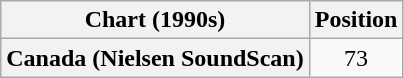<table class="wikitable plainrowheaders">
<tr>
<th>Chart (1990s)</th>
<th>Position</th>
</tr>
<tr>
<th scope="row">Canada (Nielsen SoundScan)</th>
<td align="center">73</td>
</tr>
</table>
